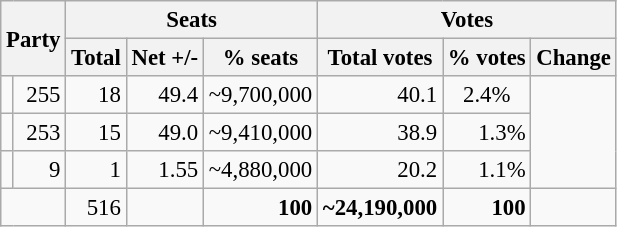<table class="wikitable sortable" style="text-align:right; font-size:95%;">
<tr>
<th colspan="2" rowspan="2">Party</th>
<th colspan="3">Seats</th>
<th colspan="3">Votes</th>
</tr>
<tr>
<th>Total</th>
<th>Net +/-</th>
<th>% seats</th>
<th>Total votes</th>
<th>% votes</th>
<th>Change</th>
</tr>
<tr>
<td></td>
<td align="right">255</td>
<td align="right">18</td>
<td align="right">49.4</td>
<td align="right">~9,700,000</td>
<td align="right">40.1</td>
<td style="text-align:center"> 2.4%</td>
</tr>
<tr>
<td></td>
<td align="right">253</td>
<td align="right">15</td>
<td align="right">49.0</td>
<td align="right">~9,410,000</td>
<td align="right">38.9</td>
<td> 1.3%</td>
</tr>
<tr>
<td></td>
<td align="right">9</td>
<td align="right">1</td>
<td align="right">1.55</td>
<td align="right">~4,880,000</td>
<td align="right">20.2</td>
<td> 1.1%</td>
</tr>
<tr>
<td colspan="2" style="text-align:right"></td>
<td align="right">516</td>
<td></td>
<td align="right"><strong>100</strong></td>
<td align="right"><strong>~24,190,000</strong></td>
<td align="right"><strong>100</strong></td>
<td></td>
</tr>
</table>
